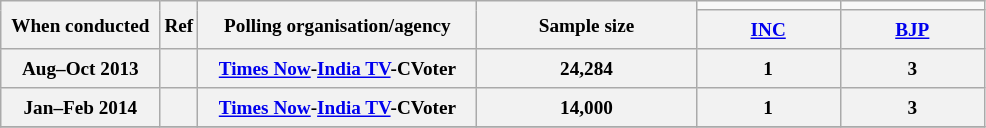<table class="wikitable" style="text-align:center;font-size:80%;line-height:20px;">
<tr>
<th class="wikitable" rowspan="2" width="100px">When conducted</th>
<th class="wikitable" rowspan="2" width="10px">Ref</th>
<th class="wikitable" rowspan="2" width="180px">Polling organisation/agency</th>
<th class="wikitable" rowspan="2" width="140px">Sample size</th>
<td bgcolor=></td>
<td bgcolor=></td>
</tr>
<tr>
<th class="wikitable" width="90px"><a href='#'>INC</a></th>
<th class="wikitable" width="90px"><a href='#'>BJP</a></th>
</tr>
<tr class="hintergrundfarbe2" style="text-align:center">
<th>Aug–Oct 2013</th>
<th></th>
<th><a href='#'>Times Now</a>-<a href='#'>India TV</a>-CVoter</th>
<th>24,284</th>
<th>1</th>
<th>3</th>
</tr>
<tr class="hintergrundfarbe2" style="text-align:center">
<th>Jan–Feb 2014</th>
<th></th>
<th><a href='#'>Times Now</a>-<a href='#'>India TV</a>-CVoter</th>
<th>14,000</th>
<th>1</th>
<th>3</th>
</tr>
<tr>
</tr>
</table>
